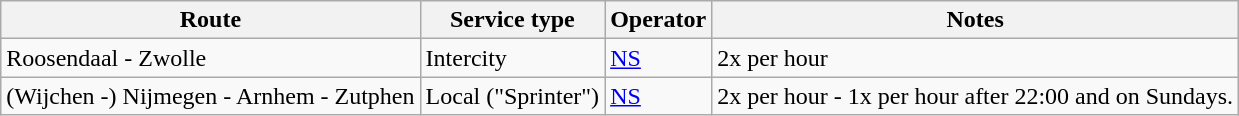<table class="wikitable">
<tr>
<th>Route</th>
<th>Service type</th>
<th>Operator</th>
<th>Notes</th>
</tr>
<tr>
<td>Roosendaal - Zwolle</td>
<td>Intercity</td>
<td><a href='#'>NS</a></td>
<td>2x per hour</td>
</tr>
<tr>
<td>(Wijchen -) Nijmegen - Arnhem - Zutphen</td>
<td>Local ("Sprinter")</td>
<td><a href='#'>NS</a></td>
<td>2x per hour - 1x per hour after 22:00 and on Sundays.</td>
</tr>
</table>
